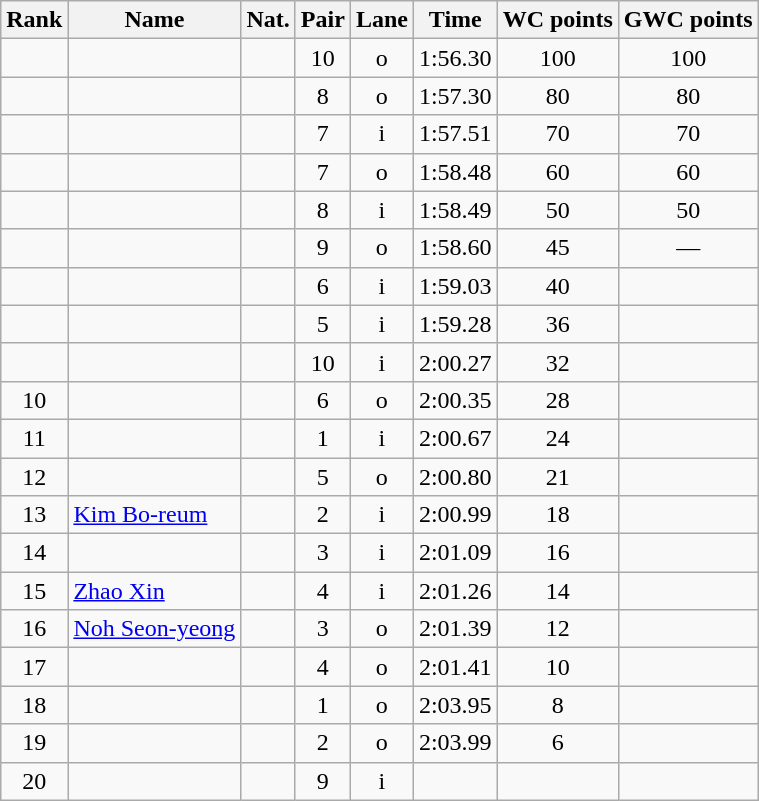<table class="wikitable sortable" style="text-align:center">
<tr>
<th>Rank</th>
<th>Name</th>
<th>Nat.</th>
<th>Pair</th>
<th>Lane</th>
<th>Time</th>
<th>WC points</th>
<th>GWC points</th>
</tr>
<tr>
<td></td>
<td align=left></td>
<td></td>
<td>10</td>
<td>o</td>
<td>1:56.30</td>
<td>100</td>
<td>100</td>
</tr>
<tr>
<td></td>
<td align=left></td>
<td></td>
<td>8</td>
<td>o</td>
<td>1:57.30</td>
<td>80</td>
<td>80</td>
</tr>
<tr>
<td></td>
<td align=left></td>
<td></td>
<td>7</td>
<td>i</td>
<td>1:57.51</td>
<td>70</td>
<td>70</td>
</tr>
<tr>
<td></td>
<td align=left></td>
<td></td>
<td>7</td>
<td>o</td>
<td>1:58.48</td>
<td>60</td>
<td>60</td>
</tr>
<tr>
<td></td>
<td align=left></td>
<td></td>
<td>8</td>
<td>i</td>
<td>1:58.49</td>
<td>50</td>
<td>50</td>
</tr>
<tr>
<td></td>
<td align=left></td>
<td></td>
<td>9</td>
<td>o</td>
<td>1:58.60</td>
<td>45</td>
<td>—</td>
</tr>
<tr>
<td></td>
<td align=left></td>
<td></td>
<td>6</td>
<td>i</td>
<td>1:59.03</td>
<td>40</td>
<td></td>
</tr>
<tr>
<td></td>
<td align=left></td>
<td></td>
<td>5</td>
<td>i</td>
<td>1:59.28</td>
<td>36</td>
<td></td>
</tr>
<tr>
<td></td>
<td align=left></td>
<td></td>
<td>10</td>
<td>i</td>
<td>2:00.27</td>
<td>32</td>
<td></td>
</tr>
<tr>
<td>10</td>
<td align=left></td>
<td></td>
<td>6</td>
<td>o</td>
<td>2:00.35</td>
<td>28</td>
<td></td>
</tr>
<tr>
<td>11</td>
<td align=left></td>
<td></td>
<td>1</td>
<td>i</td>
<td>2:00.67</td>
<td>24</td>
<td></td>
</tr>
<tr>
<td>12</td>
<td align=left></td>
<td></td>
<td>5</td>
<td>o</td>
<td>2:00.80</td>
<td>21</td>
<td></td>
</tr>
<tr>
<td>13</td>
<td align=left><a href='#'>Kim Bo-reum</a></td>
<td></td>
<td>2</td>
<td>i</td>
<td>2:00.99</td>
<td>18</td>
<td></td>
</tr>
<tr>
<td>14</td>
<td align=left></td>
<td></td>
<td>3</td>
<td>i</td>
<td>2:01.09</td>
<td>16</td>
<td></td>
</tr>
<tr>
<td>15</td>
<td align=left><a href='#'>Zhao Xin</a></td>
<td></td>
<td>4</td>
<td>i</td>
<td>2:01.26</td>
<td>14</td>
<td></td>
</tr>
<tr>
<td>16</td>
<td align=left><a href='#'>Noh Seon-yeong</a></td>
<td></td>
<td>3</td>
<td>o</td>
<td>2:01.39</td>
<td>12</td>
<td></td>
</tr>
<tr>
<td>17</td>
<td align=left></td>
<td></td>
<td>4</td>
<td>o</td>
<td>2:01.41</td>
<td>10</td>
<td></td>
</tr>
<tr>
<td>18</td>
<td align=left></td>
<td></td>
<td>1</td>
<td>o</td>
<td>2:03.95</td>
<td>8</td>
<td></td>
</tr>
<tr>
<td>19</td>
<td align=left></td>
<td></td>
<td>2</td>
<td>o</td>
<td>2:03.99</td>
<td>6</td>
<td></td>
</tr>
<tr>
<td>20</td>
<td align=left></td>
<td></td>
<td>9</td>
<td>i</td>
<td></td>
<td></td>
<td></td>
</tr>
</table>
